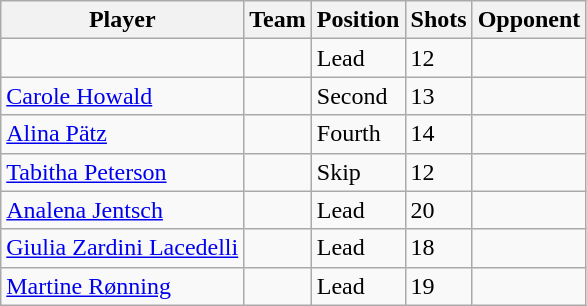<table class="wikitable sortable">
<tr>
<th>Player</th>
<th>Team</th>
<th>Position</th>
<th>Shots</th>
<th>Opponent</th>
</tr>
<tr>
<td></td>
<td></td>
<td data-sort-value="1">Lead</td>
<td>12</td>
<td></td>
</tr>
<tr>
<td><a href='#'>Carole Howald</a></td>
<td></td>
<td data-sort-value="2">Second</td>
<td>13</td>
<td></td>
</tr>
<tr>
<td><a href='#'>Alina Pätz</a></td>
<td></td>
<td data-sort-value="4">Fourth</td>
<td>14</td>
<td></td>
</tr>
<tr>
<td><a href='#'>Tabitha Peterson</a></td>
<td></td>
<td data-sort-value="4">Skip</td>
<td>12</td>
<td></td>
</tr>
<tr>
<td><a href='#'>Analena Jentsch</a></td>
<td></td>
<td data-sort-value="1">Lead</td>
<td>20</td>
<td></td>
</tr>
<tr>
<td><a href='#'>Giulia Zardini Lacedelli</a></td>
<td></td>
<td data-sort-value="1">Lead</td>
<td>18</td>
<td></td>
</tr>
<tr>
<td><a href='#'>Martine Rønning</a></td>
<td></td>
<td data-sort-value="1">Lead</td>
<td>19</td>
<td></td>
</tr>
</table>
